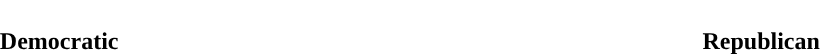<table style="width:70%; text-align:center;">
<tr style="color:white;">
<td style="background:"><strong>313</strong></td>
<td style="background:"><strong>5</strong></td>
<td style="background:"><strong>117</strong></td>
</tr>
<tr>
<td><span><strong>Democratic</strong></span></td>
<td></td>
<td><span><strong>Republican</strong></span></td>
</tr>
</table>
